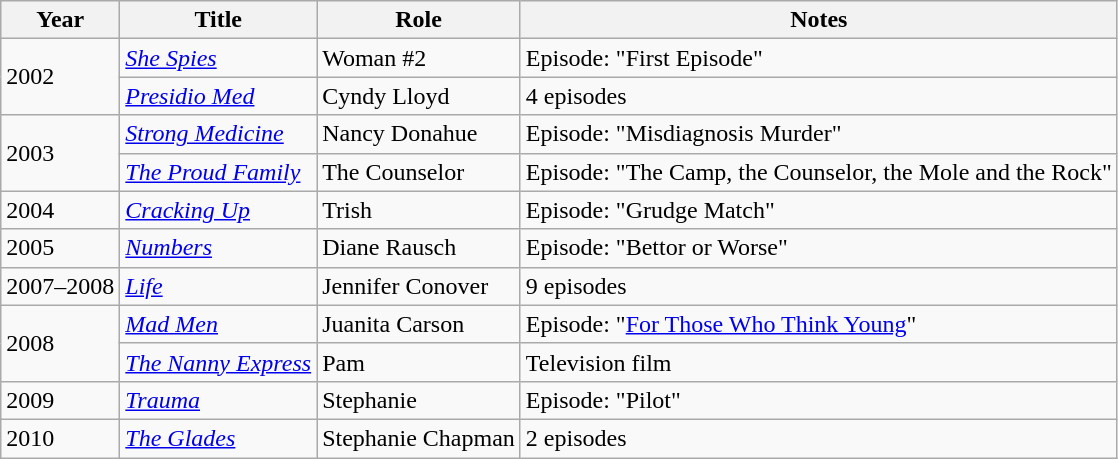<table class="wikitable sortable">
<tr>
<th>Year</th>
<th>Title</th>
<th>Role</th>
<th>Notes</th>
</tr>
<tr>
<td rowspan="2">2002</td>
<td><em><a href='#'>She Spies</a></em></td>
<td>Woman #2</td>
<td>Episode: "First Episode"</td>
</tr>
<tr>
<td><em><a href='#'>Presidio Med</a></em></td>
<td>Cyndy Lloyd</td>
<td>4 episodes</td>
</tr>
<tr>
<td rowspan="2">2003</td>
<td><em><a href='#'>Strong Medicine</a></em></td>
<td>Nancy Donahue</td>
<td>Episode: "Misdiagnosis Murder"</td>
</tr>
<tr>
<td><em><a href='#'>The Proud Family</a></em></td>
<td>The Counselor</td>
<td>Episode: "The Camp, the Counselor, the Mole and the Rock"</td>
</tr>
<tr>
<td>2004</td>
<td><a href='#'><em>Cracking Up</em></a></td>
<td>Trish</td>
<td>Episode: "Grudge Match"</td>
</tr>
<tr>
<td>2005</td>
<td><a href='#'><em>Numbers</em></a></td>
<td>Diane Rausch</td>
<td>Episode: "Bettor or Worse"</td>
</tr>
<tr>
<td>2007–2008</td>
<td><a href='#'><em>Life</em></a></td>
<td>Jennifer Conover</td>
<td>9 episodes</td>
</tr>
<tr>
<td rowspan="2">2008</td>
<td><em><a href='#'>Mad Men</a></em></td>
<td>Juanita Carson</td>
<td>Episode: "<a href='#'>For Those Who Think Young</a>"</td>
</tr>
<tr>
<td><em><a href='#'>The Nanny Express</a></em></td>
<td>Pam</td>
<td>Television film</td>
</tr>
<tr>
<td>2009</td>
<td><a href='#'><em>Trauma</em></a></td>
<td>Stephanie</td>
<td>Episode: "Pilot"</td>
</tr>
<tr>
<td>2010</td>
<td><a href='#'><em>The Glades</em></a></td>
<td>Stephanie Chapman</td>
<td>2 episodes</td>
</tr>
</table>
